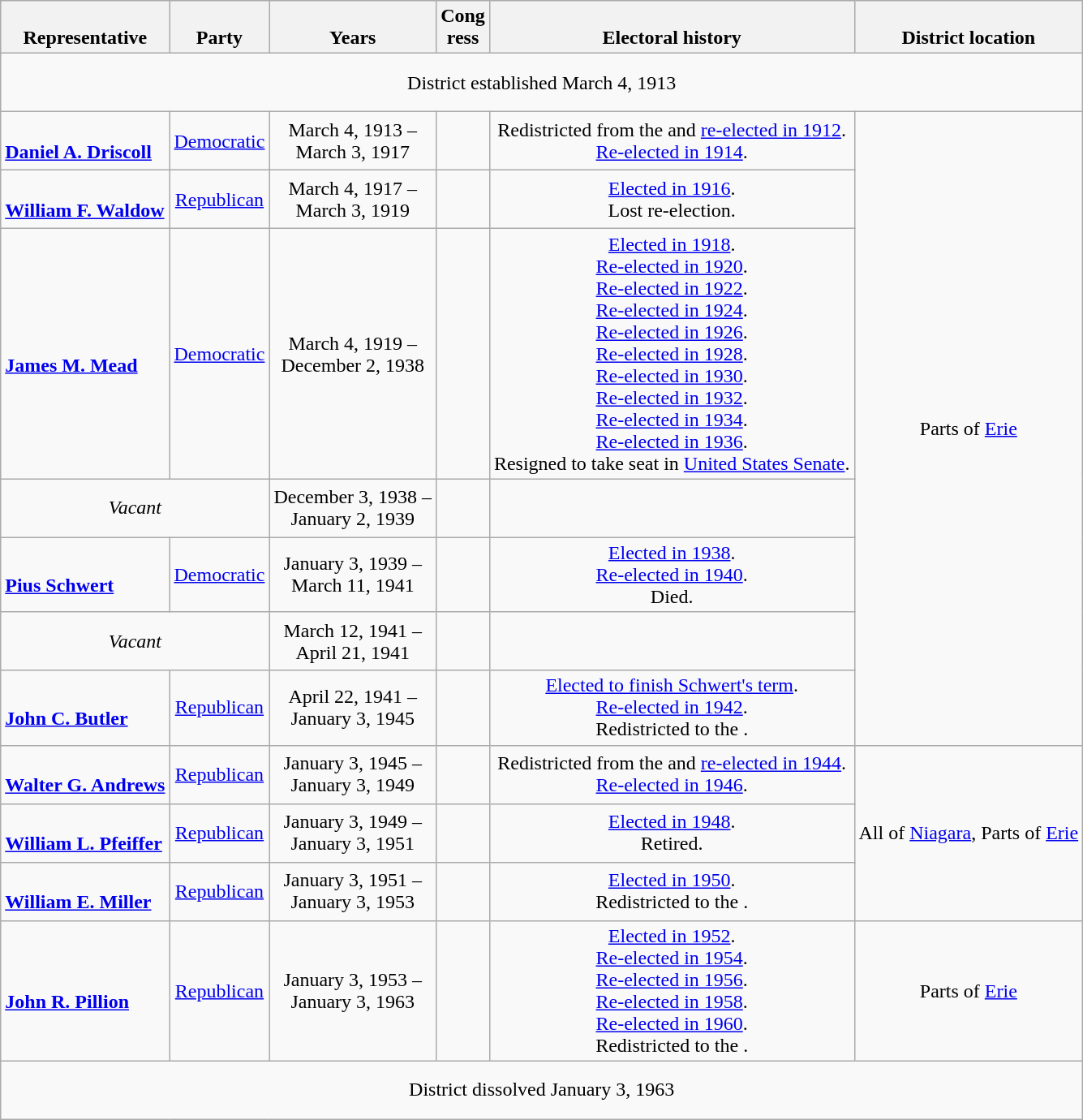<table class=wikitable style="text-align:center">
<tr valign=bottom>
<th>Representative</th>
<th>Party</th>
<th>Years</th>
<th>Cong<br>ress</th>
<th>Electoral history</th>
<th>District location</th>
</tr>
<tr style="height:3em">
<td colspan=6>District established March 4, 1913</td>
</tr>
<tr style="height:3em">
<td align=left><br><strong><a href='#'>Daniel A. Driscoll</a></strong><br></td>
<td><a href='#'>Democratic</a></td>
<td nowrap>March 4, 1913 –<br>March 3, 1917</td>
<td></td>
<td>Redistricted from the  and <a href='#'>re-elected in 1912</a>.<br><a href='#'>Re-elected in 1914</a>.<br></td>
<td rowspan=7>Parts of <a href='#'>Erie</a></td>
</tr>
<tr style="height:3em">
<td align=left><br><strong><a href='#'>William F. Waldow</a></strong><br></td>
<td><a href='#'>Republican</a></td>
<td nowrap>March 4, 1917 –<br>March 3, 1919</td>
<td></td>
<td><a href='#'>Elected in 1916</a>.<br>Lost re-election.</td>
</tr>
<tr style="height:3em">
<td align=left><br><strong><a href='#'>James M. Mead</a></strong><br></td>
<td><a href='#'>Democratic</a></td>
<td nowrap>March 4, 1919 –<br>December 2, 1938</td>
<td></td>
<td><a href='#'>Elected in 1918</a>.<br><a href='#'>Re-elected in 1920</a>.<br><a href='#'>Re-elected in 1922</a>.<br><a href='#'>Re-elected in 1924</a>.<br><a href='#'>Re-elected in 1926</a>.<br><a href='#'>Re-elected in 1928</a>.<br><a href='#'>Re-elected in 1930</a>.<br><a href='#'>Re-elected in 1932</a>.<br><a href='#'>Re-elected in 1934</a>.<br><a href='#'>Re-elected in 1936</a>.<br>Resigned to take seat in <a href='#'>United States Senate</a>.</td>
</tr>
<tr style="height:3em">
<td colspan=2><em>Vacant</em></td>
<td nowrap>December 3, 1938 –<br>January 2, 1939</td>
<td></td>
<td></td>
</tr>
<tr style="height:3em">
<td align=left><br><strong><a href='#'>Pius Schwert</a></strong><br></td>
<td><a href='#'>Democratic</a></td>
<td nowrap>January 3, 1939 –<br>March 11, 1941</td>
<td></td>
<td><a href='#'>Elected in 1938</a>.<br><a href='#'>Re-elected in 1940</a>.<br>Died.</td>
</tr>
<tr style="height:3em">
<td colspan=2><em>Vacant</em></td>
<td nowrap>March 12, 1941 –<br>April 21, 1941</td>
<td></td>
<td></td>
</tr>
<tr style="height:3em">
<td align=left><br><strong><a href='#'>John C. Butler</a></strong><br></td>
<td><a href='#'>Republican</a></td>
<td nowrap>April 22, 1941 –<br>January 3, 1945</td>
<td></td>
<td><a href='#'>Elected to finish Schwert's term</a>.<br><a href='#'>Re-elected in 1942</a>.<br>Redistricted to the .</td>
</tr>
<tr style="height:3em">
<td align=left><br><strong><a href='#'>Walter G. Andrews</a></strong><br></td>
<td><a href='#'>Republican</a></td>
<td nowrap>January 3, 1945 –<br>January 3, 1949</td>
<td></td>
<td>Redistricted from the  and <a href='#'>re-elected in 1944</a>.<br><a href='#'>Re-elected in 1946</a>.<br></td>
<td rowspan=3>All of <a href='#'>Niagara</a>, Parts of <a href='#'>Erie</a></td>
</tr>
<tr style="height:3em">
<td align=left><br><strong><a href='#'>William L. Pfeiffer</a></strong><br></td>
<td><a href='#'>Republican</a></td>
<td nowrap>January 3, 1949 –<br>January 3, 1951</td>
<td></td>
<td><a href='#'>Elected in 1948</a>.<br>Retired.</td>
</tr>
<tr style="height:3em">
<td align=left><br><strong><a href='#'>William E. Miller</a></strong><br></td>
<td><a href='#'>Republican</a></td>
<td nowrap>January 3, 1951 –<br>January 3, 1953</td>
<td></td>
<td><a href='#'>Elected in 1950</a>.<br>Redistricted to the .</td>
</tr>
<tr style="height:3em">
<td align=left><br><strong><a href='#'>John R. Pillion</a></strong><br></td>
<td><a href='#'>Republican</a></td>
<td nowrap>January 3, 1953 –<br>January 3, 1963</td>
<td></td>
<td><a href='#'>Elected in 1952</a>.<br><a href='#'>Re-elected in 1954</a>.<br><a href='#'>Re-elected in 1956</a>.<br><a href='#'>Re-elected in 1958</a>.<br><a href='#'>Re-elected in 1960</a>.<br>Redistricted to the .</td>
<td>Parts of <a href='#'>Erie</a></td>
</tr>
<tr style="height:3em">
<td colspan=6>District dissolved January 3, 1963</td>
</tr>
</table>
